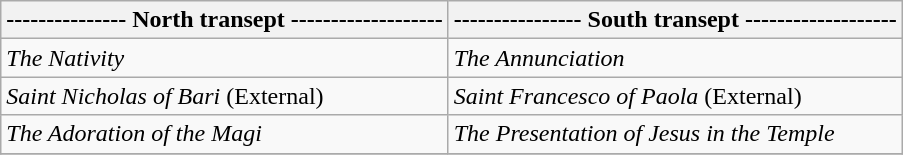<table class="wikitable" align="center">
<tr style="text-align:center">
<th>---------------  North transept  -------------------</th>
<th>---------------- South transept -------------------</th>
</tr>
<tr>
<td><em>The Nativity</em></td>
<td><em>The Annunciation</em></td>
</tr>
<tr>
<td><em>Saint Nicholas of Bari</em> (External)</td>
<td><em>Saint Francesco of Paola</em> (External)</td>
</tr>
<tr>
<td><em>The Adoration of the Magi</em></td>
<td><em>The Presentation of Jesus in the Temple</em></td>
</tr>
<tr>
</tr>
</table>
